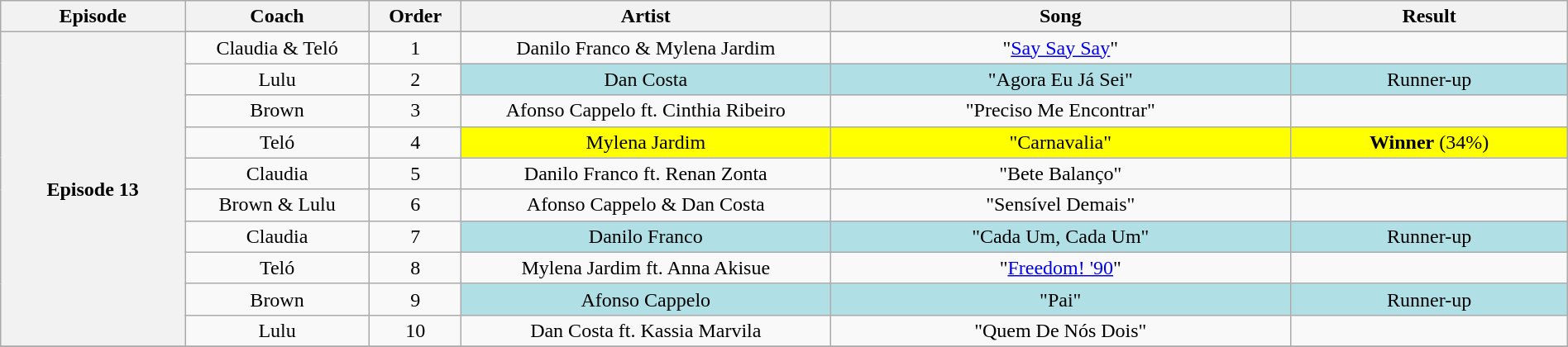<table class="wikitable" style="text-align:center; width:100%;">
<tr>
<th scope="col" width="10%">Episode</th>
<th scope="col" width="10%">Coach</th>
<th scope="col" width="05%">Order</th>
<th scope="col" width="20%">Artist</th>
<th scope="col" width="25%">Song</th>
<th scope="col" width="15%">Result</th>
</tr>
<tr>
<th scope="col" rowspan="11">Episode 13<br></th>
</tr>
<tr>
<td>Claudia & Teló</td>
<td>1</td>
<td>Danilo Franco & Mylena Jardim</td>
<td>"<a href='#'>Say Say Say</a>"</td>
<td></td>
</tr>
<tr>
<td>Lulu</td>
<td>2</td>
<td bgcolor="B0E0E6">Dan Costa</td>
<td bgcolor="B0E0E6">"Agora Eu Já Sei"</td>
<td bgcolor="B0E0E6">Runner-up</td>
</tr>
<tr>
<td>Brown</td>
<td>3</td>
<td>Afonso Cappelo ft. Cinthia Ribeiro</td>
<td>"Preciso Me Encontrar"</td>
<td></td>
</tr>
<tr>
<td>Teló</td>
<td>4</td>
<td bgcolor="FFFF00">Mylena Jardim</td>
<td bgcolor="FFFF00">"Carnavalia"</td>
<td bgcolor="FFFF00"><strong>Winner</strong> (34%)</td>
</tr>
<tr>
<td>Claudia</td>
<td>5</td>
<td>Danilo Franco ft. Renan Zonta</td>
<td>"Bete Balanço"</td>
<td></td>
</tr>
<tr>
<td>Brown & Lulu</td>
<td>6</td>
<td>Afonso Cappelo & Dan Costa</td>
<td>"Sensível Demais"</td>
<td></td>
</tr>
<tr>
<td>Claudia</td>
<td>7</td>
<td bgcolor="B0E0E6">Danilo Franco</td>
<td bgcolor="B0E0E6">"Cada Um, Cada Um"</td>
<td bgcolor="B0E0E6">Runner-up</td>
</tr>
<tr>
<td>Teló</td>
<td>8</td>
<td>Mylena Jardim ft. Anna Akisue</td>
<td>"<a href='#'>Freedom! '90</a>"</td>
<td></td>
</tr>
<tr>
<td>Brown</td>
<td>9</td>
<td bgcolor="B0E0E6">Afonso Cappelo</td>
<td bgcolor="B0E0E6">"Pai"</td>
<td bgcolor="B0E0E6">Runner-up</td>
</tr>
<tr>
<td>Lulu</td>
<td>10</td>
<td>Dan Costa ft. Kassia Marvila</td>
<td>"Quem De Nós Dois"</td>
<td></td>
</tr>
<tr>
</tr>
</table>
